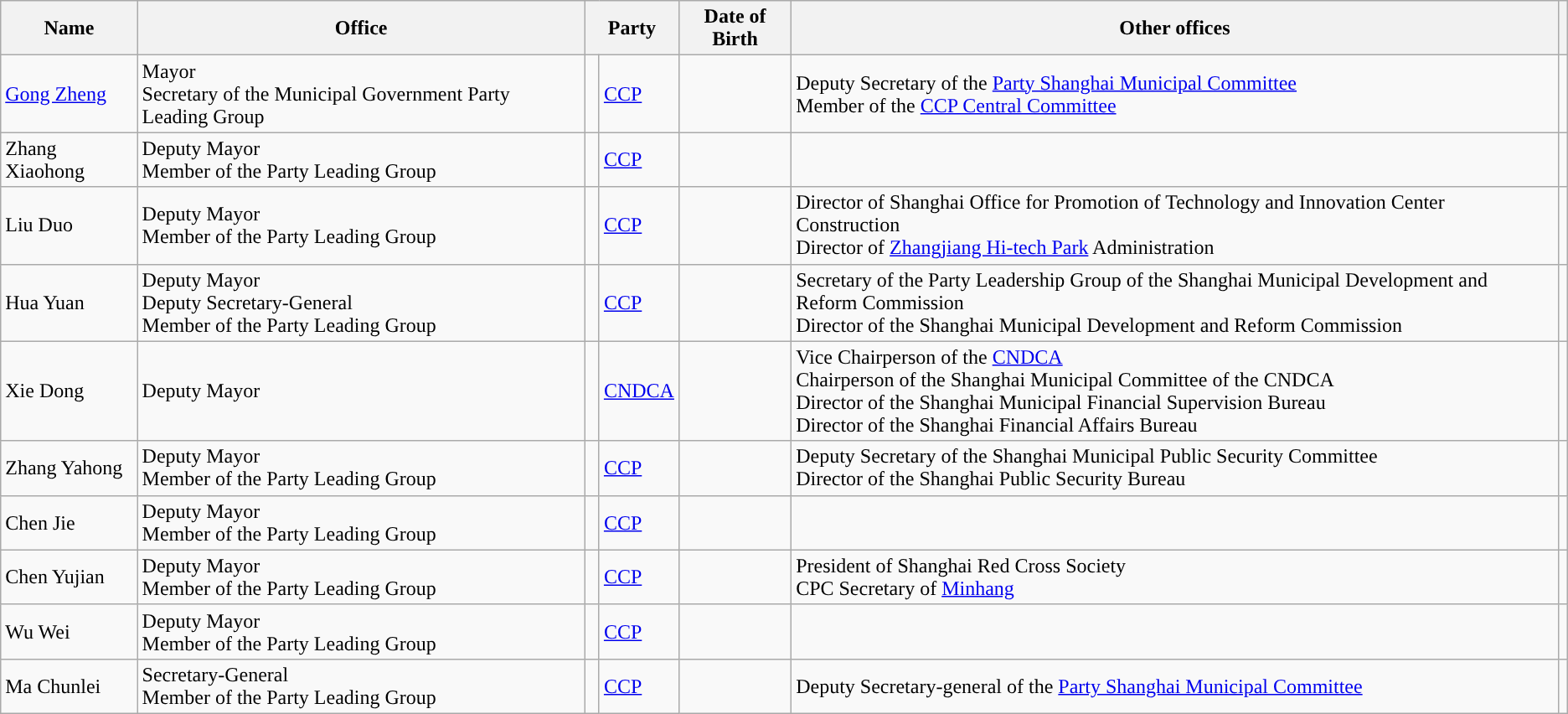<table class="wikitable">
<tr>
<th>Name</th>
<th>Office</th>
<th colspan=2>Party</th>
<th>Date of Birth</th>
<th>Other offices</th>
<th></th>
</tr>
<tr>
<td><a href='#'>Gong Zheng</a></td>
<td>Mayor<br>Secretary of the Municipal Government Party Leading Group</td>
<td style="background:"> </td>
<td><a href='#'>CCP</a></td>
<td></td>
<td>Deputy Secretary of the <a href='#'>Party Shanghai Municipal Committee</a><br>Member of the <a href='#'>CCP Central Committee</a></td>
<td></td>
</tr>
<tr>
<td>Zhang Xiaohong</td>
<td>Deputy Mayor<br>Member of the Party Leading Group</td>
<td style="background:"> </td>
<td><a href='#'>CCP</a></td>
<td></td>
<td></td>
<td></td>
</tr>
<tr>
<td>Liu Duo</td>
<td>Deputy Mayor<br>Member of the Party Leading Group</td>
<td style="background:"> </td>
<td><a href='#'>CCP</a></td>
<td></td>
<td>Director of Shanghai Office for Promotion of Technology and Innovation Center Construction<br>Director of <a href='#'>Zhangjiang Hi-tech Park</a> Administration</td>
<td></td>
</tr>
<tr>
<td>Hua Yuan</td>
<td>Deputy Mayor<br>Deputy Secretary-General<br>Member of the Party Leading Group</td>
<td style="background:"> </td>
<td><a href='#'>CCP</a></td>
<td></td>
<td>Secretary of the Party Leadership Group of the Shanghai Municipal Development and Reform Commission<br>Director of the Shanghai Municipal Development and Reform Commission</td>
<td></td>
</tr>
<tr>
<td>Xie Dong</td>
<td>Deputy Mayor</td>
<td style="background:"> </td>
<td><a href='#'>CNDCA</a></td>
<td></td>
<td>Vice Chairperson of the <a href='#'>CNDCA</a><br>Chairperson of the Shanghai Municipal Committee of the CNDCA<br>Director of the Shanghai Municipal Financial Supervision Bureau<br>Director of the Shanghai Financial Affairs Bureau</td>
<td></td>
</tr>
<tr>
<td>Zhang Yahong</td>
<td>Deputy Mayor<br>Member of the Party Leading Group</td>
<td style="background:"> </td>
<td><a href='#'>CCP</a></td>
<td></td>
<td>Deputy Secretary of the Shanghai Municipal Public Security Committee<br>Director of the Shanghai Public Security Bureau</td>
<td></td>
</tr>
<tr>
<td>Chen Jie</td>
<td>Deputy Mayor<br>Member of the Party Leading Group</td>
<td style="background:"> </td>
<td><a href='#'>CCP</a></td>
<td></td>
<td></td>
<td></td>
</tr>
<tr>
<td>Chen Yujian</td>
<td>Deputy Mayor<br>Member of the Party Leading Group<br></td>
<td style="background:"> </td>
<td><a href='#'>CCP</a></td>
<td></td>
<td>President of Shanghai Red Cross Society<br>CPC Secretary of <a href='#'>Minhang</a></td>
<td></td>
</tr>
<tr>
<td>Wu Wei</td>
<td>Deputy Mayor<br>Member of the Party Leading Group<br></td>
<td style="background:"> </td>
<td><a href='#'>CCP</a></td>
<td></td>
<td></td>
<td></td>
</tr>
<tr>
<td>Ma Chunlei</td>
<td>Secretary-General<br>Member of the Party Leading Group</td>
<td style="background:"> </td>
<td><a href='#'>CCP</a></td>
<td></td>
<td>Deputy Secretary-general of the <a href='#'>Party Shanghai Municipal Committee</a></td>
<td></td>
</tr>
</table>
